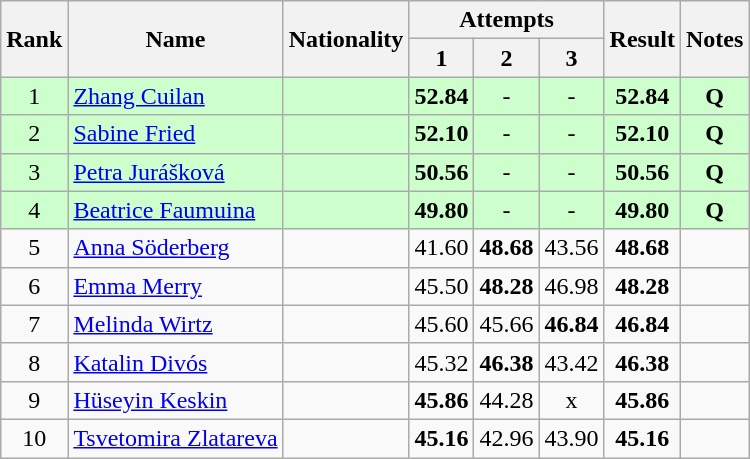<table class="wikitable sortable" style="text-align:center">
<tr>
<th rowspan=2>Rank</th>
<th rowspan=2>Name</th>
<th rowspan=2>Nationality</th>
<th colspan=3>Attempts</th>
<th rowspan=2>Result</th>
<th rowspan=2>Notes</th>
</tr>
<tr>
<th>1</th>
<th>2</th>
<th>3</th>
</tr>
<tr bgcolor=ccffcc>
<td>1</td>
<td align=left><a href='#'>Zhang Cuilan</a></td>
<td align=left></td>
<td><strong>52.84</strong></td>
<td>-</td>
<td>-</td>
<td><strong>52.84</strong></td>
<td><strong>Q</strong></td>
</tr>
<tr bgcolor=ccffcc>
<td>2</td>
<td align=left><a href='#'>Sabine Fried</a></td>
<td align=left></td>
<td><strong>52.10</strong></td>
<td>-</td>
<td>-</td>
<td><strong>52.10</strong></td>
<td><strong>Q</strong></td>
</tr>
<tr bgcolor=ccffcc>
<td>3</td>
<td align=left><a href='#'>Petra Jurášková</a></td>
<td align=left></td>
<td><strong>50.56</strong></td>
<td>-</td>
<td>-</td>
<td><strong>50.56</strong></td>
<td><strong>Q</strong></td>
</tr>
<tr bgcolor=ccffcc>
<td>4</td>
<td align=left><a href='#'>Beatrice Faumuina</a></td>
<td align=left></td>
<td><strong>49.80</strong></td>
<td>-</td>
<td>-</td>
<td><strong>49.80</strong></td>
<td><strong>Q</strong></td>
</tr>
<tr>
<td>5</td>
<td align=left><a href='#'>Anna Söderberg</a></td>
<td align=left></td>
<td>41.60</td>
<td><strong>48.68</strong></td>
<td>43.56</td>
<td><strong>48.68</strong></td>
<td></td>
</tr>
<tr>
<td>6</td>
<td align=left><a href='#'>Emma Merry</a></td>
<td align=left></td>
<td>45.50</td>
<td><strong>48.28</strong></td>
<td>46.98</td>
<td><strong>48.28</strong></td>
<td></td>
</tr>
<tr>
<td>7</td>
<td align=left><a href='#'>Melinda Wirtz</a></td>
<td align=left></td>
<td>45.60</td>
<td>45.66</td>
<td><strong>46.84</strong></td>
<td><strong>46.84</strong></td>
<td></td>
</tr>
<tr>
<td>8</td>
<td align=left><a href='#'>Katalin Divós</a></td>
<td align=left></td>
<td>45.32</td>
<td><strong>46.38</strong></td>
<td>43.42</td>
<td><strong>46.38</strong></td>
<td></td>
</tr>
<tr>
<td>9</td>
<td align=left><a href='#'>Hüseyin Keskin</a></td>
<td align=left></td>
<td><strong>45.86</strong></td>
<td>44.28</td>
<td>x</td>
<td><strong>45.86</strong></td>
<td></td>
</tr>
<tr>
<td>10</td>
<td align=left><a href='#'>Tsvetomira Zlatareva</a></td>
<td align=left></td>
<td><strong>45.16</strong></td>
<td>42.96</td>
<td>43.90</td>
<td><strong>45.16</strong></td>
<td></td>
</tr>
</table>
